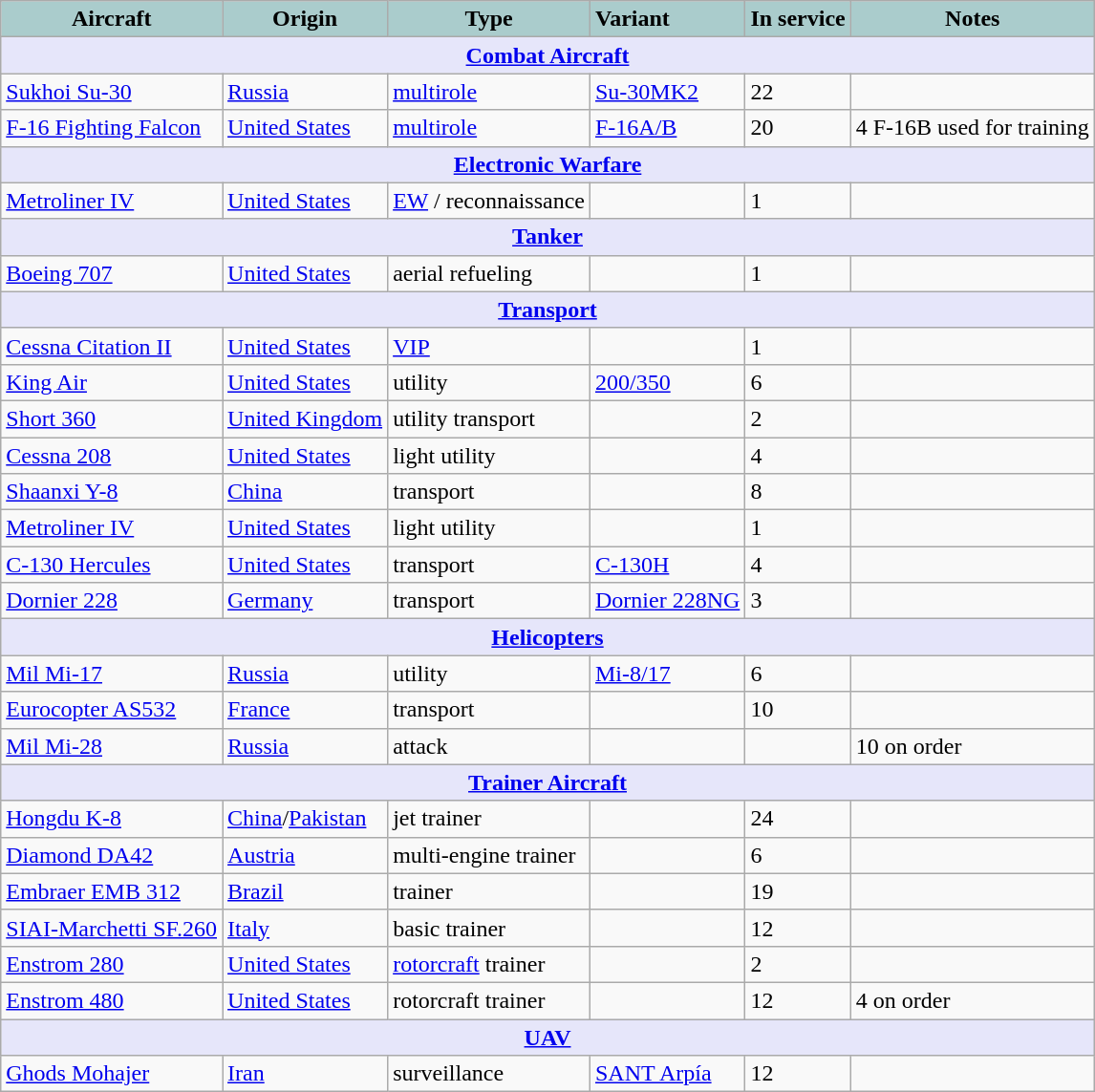<table class="wikitable">
<tr>
<th style="text-align:center; background:#acc;">Aircraft</th>
<th style="text-align: center; background:#acc;">Origin</th>
<th style="text-align:l center; background:#acc;">Type</th>
<th style="text-align:left; background:#acc;">Variant</th>
<th style="text-align:center; background:#acc;">In service</th>
<th style="text-align: center; background:#acc;">Notes</th>
</tr>
<tr>
<th style="align: center; background: lavender;" colspan="7"><a href='#'>Combat Aircraft</a></th>
</tr>
<tr>
<td><a href='#'>Sukhoi Su-30</a></td>
<td><a href='#'>Russia</a></td>
<td><a href='#'>multirole</a></td>
<td><a href='#'>Su-30MK2</a></td>
<td>22</td>
<td></td>
</tr>
<tr>
<td><a href='#'>F-16 Fighting Falcon</a></td>
<td><a href='#'>United States</a></td>
<td><a href='#'>multirole</a></td>
<td><a href='#'>F-16A/B</a></td>
<td>20</td>
<td>4 F-16B used for training</td>
</tr>
<tr>
<th style="align: center; background: lavender;" colspan="7"><a href='#'>Electronic Warfare</a></th>
</tr>
<tr>
<td><a href='#'>Metroliner IV</a></td>
<td><a href='#'>United States</a></td>
<td><a href='#'>EW</a> / reconnaissance</td>
<td></td>
<td>1</td>
<td></td>
</tr>
<tr>
<th style="align: center; background: lavender;" colspan="7"><a href='#'>Tanker</a></th>
</tr>
<tr>
<td><a href='#'>Boeing 707</a></td>
<td><a href='#'>United States</a></td>
<td>aerial refueling</td>
<td></td>
<td>1</td>
<td></td>
</tr>
<tr>
<th style="align: center; background: lavender;" colspan="7"><a href='#'>Transport</a></th>
</tr>
<tr>
<td><a href='#'>Cessna Citation II</a></td>
<td><a href='#'>United States</a></td>
<td><a href='#'>VIP</a></td>
<td></td>
<td>1</td>
<td></td>
</tr>
<tr>
<td><a href='#'>King Air</a></td>
<td><a href='#'>United States</a></td>
<td>utility</td>
<td><a href='#'>200/350</a></td>
<td>6</td>
<td></td>
</tr>
<tr>
<td><a href='#'>Short 360</a></td>
<td><a href='#'>United Kingdom</a></td>
<td>utility transport</td>
<td></td>
<td>2</td>
<td></td>
</tr>
<tr>
<td><a href='#'>Cessna 208</a></td>
<td><a href='#'>United States</a></td>
<td>light utility</td>
<td></td>
<td>4</td>
<td></td>
</tr>
<tr>
<td><a href='#'>Shaanxi Y-8</a></td>
<td><a href='#'>China</a></td>
<td>transport</td>
<td></td>
<td>8</td>
<td></td>
</tr>
<tr>
<td><a href='#'>Metroliner IV</a></td>
<td><a href='#'>United States</a></td>
<td>light utility</td>
<td></td>
<td>1</td>
<td></td>
</tr>
<tr>
<td><a href='#'>C-130 Hercules</a></td>
<td><a href='#'>United States</a></td>
<td>transport</td>
<td><a href='#'>C-130H</a></td>
<td>4</td>
<td></td>
</tr>
<tr>
<td><a href='#'>Dornier 228</a></td>
<td><a href='#'>Germany</a></td>
<td>transport</td>
<td><a href='#'>Dornier 228NG</a></td>
<td>3</td>
<td></td>
</tr>
<tr>
<th style="align: center; background: lavender;" colspan="7"><a href='#'>Helicopters</a></th>
</tr>
<tr>
<td><a href='#'>Mil Mi-17</a></td>
<td><a href='#'>Russia</a></td>
<td>utility</td>
<td><a href='#'>Mi-8/17</a></td>
<td>6</td>
<td></td>
</tr>
<tr>
<td><a href='#'>Eurocopter AS532</a></td>
<td><a href='#'>France</a></td>
<td>transport</td>
<td></td>
<td>10</td>
<td></td>
</tr>
<tr>
<td><a href='#'>Mil Mi-28</a></td>
<td><a href='#'>Russia</a></td>
<td>attack</td>
<td></td>
<td></td>
<td>10 on order</td>
</tr>
<tr>
<th style="align: center; background: lavender;" colspan="7"><a href='#'>Trainer Aircraft</a></th>
</tr>
<tr>
<td><a href='#'>Hongdu K-8</a></td>
<td><a href='#'>China</a>/<a href='#'>Pakistan</a></td>
<td>jet trainer</td>
<td></td>
<td>24</td>
<td></td>
</tr>
<tr>
<td><a href='#'>Diamond DA42</a></td>
<td><a href='#'>Austria</a></td>
<td>multi-engine trainer</td>
<td></td>
<td>6</td>
<td></td>
</tr>
<tr>
<td><a href='#'>Embraer EMB 312</a></td>
<td><a href='#'>Brazil</a></td>
<td>trainer</td>
<td></td>
<td>19</td>
<td></td>
</tr>
<tr>
<td><a href='#'>SIAI-Marchetti SF.260</a></td>
<td><a href='#'>Italy</a></td>
<td>basic trainer</td>
<td></td>
<td>12</td>
<td></td>
</tr>
<tr>
<td><a href='#'>Enstrom 280</a></td>
<td><a href='#'>United States</a></td>
<td><a href='#'>rotorcraft</a> trainer</td>
<td></td>
<td>2</td>
<td></td>
</tr>
<tr>
<td><a href='#'>Enstrom 480</a></td>
<td><a href='#'>United States</a></td>
<td>rotorcraft trainer</td>
<td></td>
<td>12</td>
<td>4 on order</td>
</tr>
<tr>
<th style="align: center; background: lavender;" colspan="7"><a href='#'>UAV</a></th>
</tr>
<tr>
<td><a href='#'>Ghods Mohajer</a></td>
<td><a href='#'>Iran</a></td>
<td>surveillance</td>
<td><a href='#'>SANT Arpía</a></td>
<td>12</td>
<td></td>
</tr>
</table>
